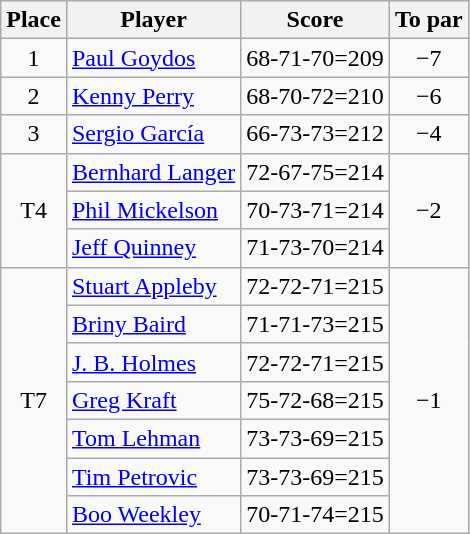<table class="wikitable">
<tr>
<th>Place</th>
<th>Player</th>
<th>Score</th>
<th>To par</th>
</tr>
<tr>
<td align="center">1</td>
<td> <a href='#'>Paul Goydos</a></td>
<td>68-71-70=209</td>
<td align="center">−7</td>
</tr>
<tr>
<td align="center">2</td>
<td> <a href='#'>Kenny Perry</a></td>
<td>68-70-72=210</td>
<td align="center">−6</td>
</tr>
<tr>
<td align="center">3</td>
<td> <a href='#'>Sergio García</a></td>
<td>66-73-73=212</td>
<td align="center">−4</td>
</tr>
<tr>
<td rowspan="3" align="center">T4</td>
<td> <a href='#'>Bernhard Langer</a></td>
<td>72-67-75=214</td>
<td rowspan="3" align="center">−2</td>
</tr>
<tr>
<td> <a href='#'>Phil Mickelson</a></td>
<td>70-73-71=214</td>
</tr>
<tr>
<td> <a href='#'>Jeff Quinney</a></td>
<td>71-73-70=214</td>
</tr>
<tr>
<td rowspan="7" align="center">T7</td>
<td> <a href='#'>Stuart Appleby</a></td>
<td>72-72-71=215</td>
<td rowspan="7" align="center">−1</td>
</tr>
<tr>
<td> <a href='#'>Briny Baird</a></td>
<td>71-71-73=215</td>
</tr>
<tr>
<td> <a href='#'>J. B. Holmes</a></td>
<td>72-72-71=215</td>
</tr>
<tr>
<td> <a href='#'>Greg Kraft</a></td>
<td>75-72-68=215</td>
</tr>
<tr>
<td> <a href='#'>Tom Lehman</a></td>
<td>73-73-69=215</td>
</tr>
<tr>
<td> <a href='#'>Tim Petrovic</a></td>
<td>73-73-69=215</td>
</tr>
<tr>
<td> <a href='#'>Boo Weekley</a></td>
<td>70-71-74=215</td>
</tr>
</table>
